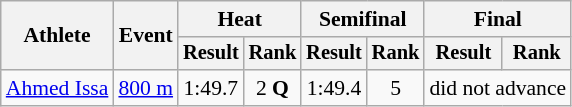<table class=wikitable style="font-size:90%">
<tr>
<th rowspan="2">Athlete</th>
<th rowspan="2">Event</th>
<th colspan="2">Heat</th>
<th colspan="2">Semifinal</th>
<th colspan="2">Final</th>
</tr>
<tr style="font-size:95%">
<th>Result</th>
<th>Rank</th>
<th>Result</th>
<th>Rank</th>
<th>Result</th>
<th>Rank</th>
</tr>
<tr align=center>
<td align=left><a href='#'>Ahmed Issa</a></td>
<td align=left><a href='#'>800 m</a></td>
<td>1:49.7</td>
<td>2 <strong>Q</strong></td>
<td>1:49.4</td>
<td>5</td>
<td colspan=2>did not advance</td>
</tr>
</table>
